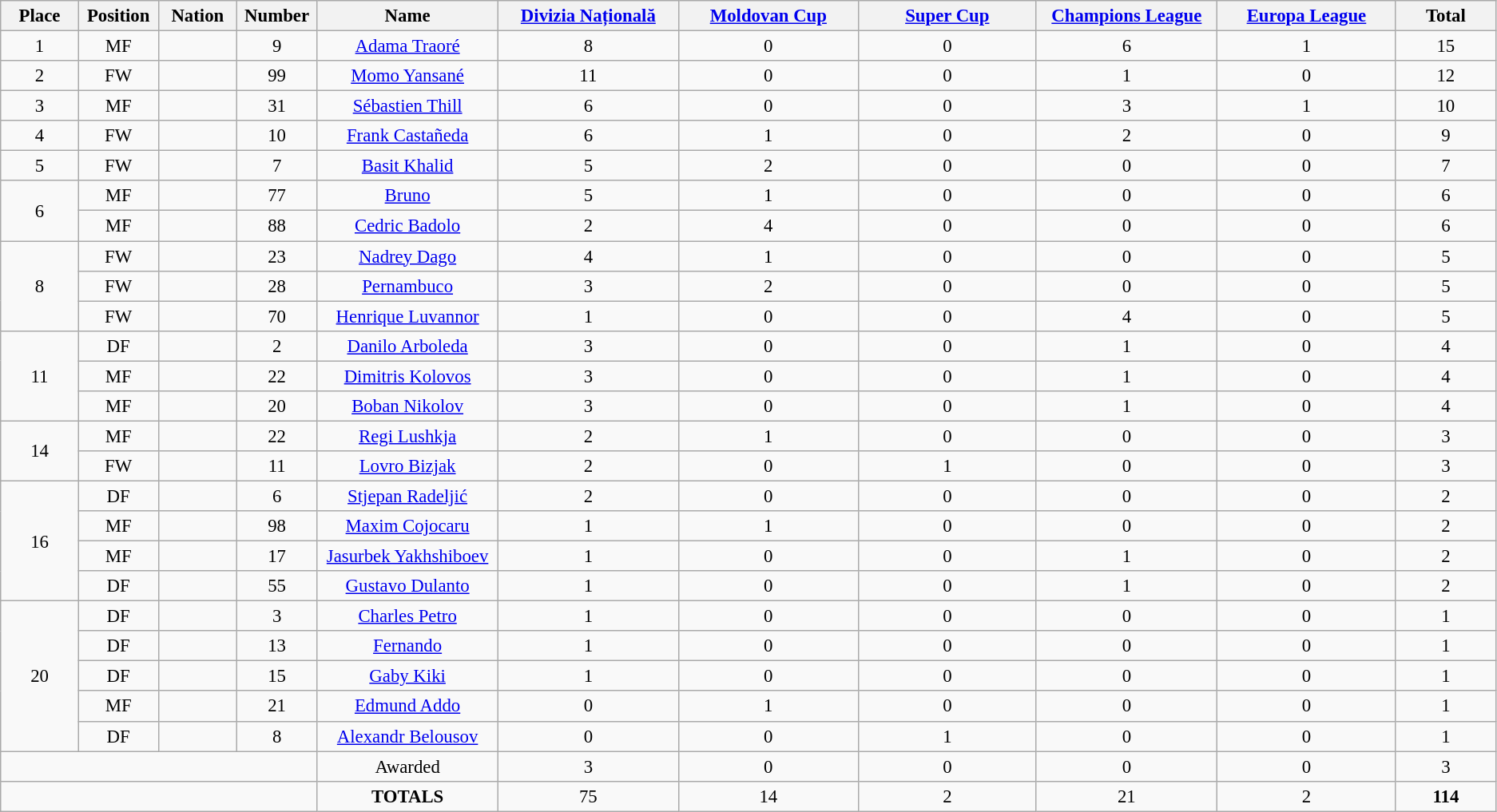<table class="wikitable" style="font-size: 95%; text-align: center;">
<tr>
<th width=60>Place</th>
<th width=60>Position</th>
<th width=60>Nation</th>
<th width=60>Number</th>
<th width=150>Name</th>
<th width=150><a href='#'>Divizia Națională</a></th>
<th width=150><a href='#'>Moldovan Cup</a></th>
<th width=150><a href='#'>Super Cup</a></th>
<th width=150><a href='#'>Champions League</a></th>
<th width=150><a href='#'>Europa League</a></th>
<th width=80><strong>Total</strong></th>
</tr>
<tr>
<td>1</td>
<td>MF</td>
<td></td>
<td>9</td>
<td><a href='#'>Adama Traoré</a></td>
<td>8</td>
<td>0</td>
<td>0</td>
<td>6</td>
<td>1</td>
<td>15</td>
</tr>
<tr>
<td>2</td>
<td>FW</td>
<td></td>
<td>99</td>
<td><a href='#'>Momo Yansané</a></td>
<td>11</td>
<td>0</td>
<td>0</td>
<td>1</td>
<td>0</td>
<td>12</td>
</tr>
<tr>
<td>3</td>
<td>MF</td>
<td></td>
<td>31</td>
<td><a href='#'>Sébastien Thill</a></td>
<td>6</td>
<td>0</td>
<td>0</td>
<td>3</td>
<td>1</td>
<td>10</td>
</tr>
<tr>
<td>4</td>
<td>FW</td>
<td></td>
<td>10</td>
<td><a href='#'>Frank Castañeda</a></td>
<td>6</td>
<td>1</td>
<td>0</td>
<td>2</td>
<td>0</td>
<td>9</td>
</tr>
<tr>
<td>5</td>
<td>FW</td>
<td></td>
<td>7</td>
<td><a href='#'>Basit Khalid</a></td>
<td>5</td>
<td>2</td>
<td>0</td>
<td>0</td>
<td>0</td>
<td>7</td>
</tr>
<tr>
<td rowspan="2">6</td>
<td>MF</td>
<td></td>
<td>77</td>
<td><a href='#'>Bruno</a></td>
<td>5</td>
<td>1</td>
<td>0</td>
<td>0</td>
<td>0</td>
<td>6</td>
</tr>
<tr>
<td>MF</td>
<td></td>
<td>88</td>
<td><a href='#'>Cedric Badolo</a></td>
<td>2</td>
<td>4</td>
<td>0</td>
<td>0</td>
<td>0</td>
<td>6</td>
</tr>
<tr>
<td rowspan="3">8</td>
<td>FW</td>
<td></td>
<td>23</td>
<td><a href='#'>Nadrey Dago</a></td>
<td>4</td>
<td>1</td>
<td>0</td>
<td>0</td>
<td>0</td>
<td>5</td>
</tr>
<tr>
<td>FW</td>
<td></td>
<td>28</td>
<td><a href='#'>Pernambuco</a></td>
<td>3</td>
<td>2</td>
<td>0</td>
<td>0</td>
<td>0</td>
<td>5</td>
</tr>
<tr>
<td>FW</td>
<td></td>
<td>70</td>
<td><a href='#'>Henrique Luvannor</a></td>
<td>1</td>
<td>0</td>
<td>0</td>
<td>4</td>
<td>0</td>
<td>5</td>
</tr>
<tr>
<td rowspan="3">11</td>
<td>DF</td>
<td></td>
<td>2</td>
<td><a href='#'>Danilo Arboleda</a></td>
<td>3</td>
<td>0</td>
<td>0</td>
<td>1</td>
<td>0</td>
<td>4</td>
</tr>
<tr>
<td>MF</td>
<td></td>
<td>22</td>
<td><a href='#'>Dimitris Kolovos</a></td>
<td>3</td>
<td>0</td>
<td>0</td>
<td>1</td>
<td>0</td>
<td>4</td>
</tr>
<tr>
<td>MF</td>
<td></td>
<td>20</td>
<td><a href='#'>Boban Nikolov</a></td>
<td>3</td>
<td>0</td>
<td>0</td>
<td>1</td>
<td>0</td>
<td>4</td>
</tr>
<tr>
<td rowspan="2">14</td>
<td>MF</td>
<td></td>
<td>22</td>
<td><a href='#'>Regi Lushkja</a></td>
<td>2</td>
<td>1</td>
<td>0</td>
<td>0</td>
<td>0</td>
<td>3</td>
</tr>
<tr>
<td>FW</td>
<td></td>
<td>11</td>
<td><a href='#'>Lovro Bizjak</a></td>
<td>2</td>
<td>0</td>
<td>1</td>
<td>0</td>
<td>0</td>
<td>3</td>
</tr>
<tr>
<td rowspan="4">16</td>
<td>DF</td>
<td></td>
<td>6</td>
<td><a href='#'>Stjepan Radeljić</a></td>
<td>2</td>
<td>0</td>
<td>0</td>
<td>0</td>
<td>0</td>
<td>2</td>
</tr>
<tr>
<td>MF</td>
<td></td>
<td>98</td>
<td><a href='#'>Maxim Cojocaru</a></td>
<td>1</td>
<td>1</td>
<td>0</td>
<td>0</td>
<td>0</td>
<td>2</td>
</tr>
<tr>
<td>MF</td>
<td></td>
<td>17</td>
<td><a href='#'>Jasurbek Yakhshiboev</a></td>
<td>1</td>
<td>0</td>
<td>0</td>
<td>1</td>
<td>0</td>
<td>2</td>
</tr>
<tr>
<td>DF</td>
<td></td>
<td>55</td>
<td><a href='#'>Gustavo Dulanto</a></td>
<td>1</td>
<td>0</td>
<td>0</td>
<td>1</td>
<td>0</td>
<td>2</td>
</tr>
<tr>
<td rowspan="5">20</td>
<td>DF</td>
<td></td>
<td>3</td>
<td><a href='#'>Charles Petro</a></td>
<td>1</td>
<td>0</td>
<td>0</td>
<td>0</td>
<td>0</td>
<td>1</td>
</tr>
<tr>
<td>DF</td>
<td></td>
<td>13</td>
<td><a href='#'>Fernando</a></td>
<td>1</td>
<td>0</td>
<td>0</td>
<td>0</td>
<td>0</td>
<td>1</td>
</tr>
<tr>
<td>DF</td>
<td></td>
<td>15</td>
<td><a href='#'>Gaby Kiki</a></td>
<td>1</td>
<td>0</td>
<td>0</td>
<td>0</td>
<td>0</td>
<td>1</td>
</tr>
<tr>
<td>MF</td>
<td></td>
<td>21</td>
<td><a href='#'>Edmund Addo</a></td>
<td>0</td>
<td>1</td>
<td>0</td>
<td>0</td>
<td>0</td>
<td>1</td>
</tr>
<tr>
<td>DF</td>
<td></td>
<td>8</td>
<td><a href='#'>Alexandr Belousov</a></td>
<td>0</td>
<td>0</td>
<td>1</td>
<td>0</td>
<td>0</td>
<td>1</td>
</tr>
<tr>
<td colspan="4"></td>
<td>Awarded</td>
<td>3</td>
<td>0</td>
<td>0</td>
<td>0</td>
<td>0</td>
<td>3</td>
</tr>
<tr>
<td colspan="4"></td>
<td><strong>TOTALS</strong></td>
<td>75</td>
<td>14</td>
<td>2</td>
<td>21</td>
<td>2</td>
<td><strong>114</strong></td>
</tr>
</table>
